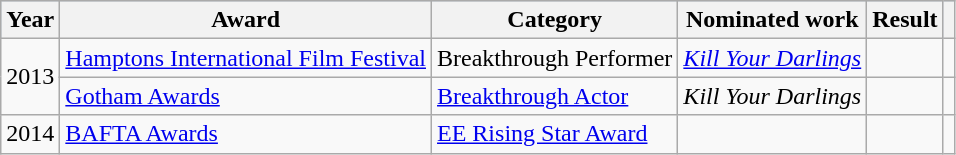<table class="wikitable sortable">
<tr style="background:#b0c4de;">
<th>Year</th>
<th>Award</th>
<th>Category</th>
<th>Nominated work</th>
<th>Result</th>
<th class="unsortable"></th>
</tr>
<tr>
<td rowspan="2">2013</td>
<td><a href='#'>Hamptons International Film Festival</a></td>
<td>Breakthrough Performer</td>
<td><em><a href='#'>Kill Your Darlings</a></em></td>
<td></td>
<td></td>
</tr>
<tr>
<td><a href='#'>Gotham Awards</a></td>
<td><a href='#'>Breakthrough Actor</a></td>
<td><em>Kill Your Darlings</em></td>
<td></td>
<td></td>
</tr>
<tr>
<td>2014</td>
<td><a href='#'>BAFTA Awards</a></td>
<td><a href='#'>EE Rising Star Award</a></td>
<td></td>
<td></td>
<td></td>
</tr>
</table>
